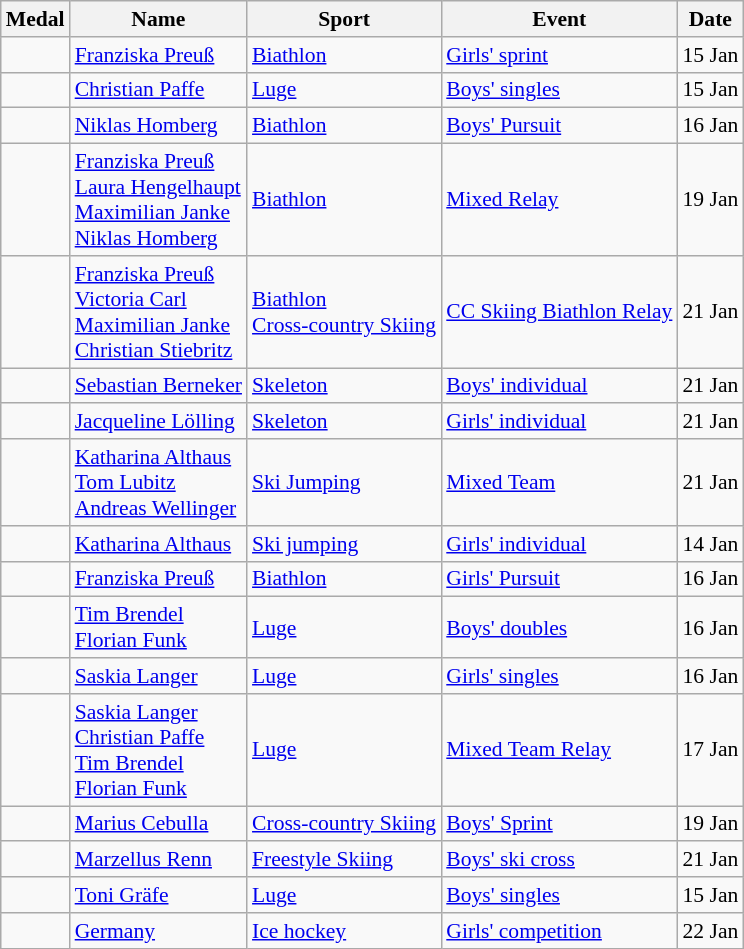<table class="wikitable sortable" style="font-size:90%">
<tr>
<th>Medal</th>
<th>Name</th>
<th>Sport</th>
<th>Event</th>
<th>Date</th>
</tr>
<tr>
<td></td>
<td><a href='#'>Franziska Preuß</a></td>
<td><a href='#'>Biathlon</a></td>
<td><a href='#'>Girls' sprint</a></td>
<td>15 Jan</td>
</tr>
<tr>
<td></td>
<td><a href='#'>Christian Paffe</a></td>
<td><a href='#'>Luge</a></td>
<td><a href='#'>Boys' singles</a></td>
<td>15 Jan</td>
</tr>
<tr>
<td></td>
<td><a href='#'>Niklas Homberg</a></td>
<td><a href='#'>Biathlon</a></td>
<td><a href='#'>Boys' Pursuit</a></td>
<td>16 Jan</td>
</tr>
<tr>
<td></td>
<td><a href='#'>Franziska Preuß</a><br><a href='#'>Laura Hengelhaupt</a><br><a href='#'>Maximilian Janke</a><br><a href='#'>Niklas Homberg</a></td>
<td><a href='#'>Biathlon</a></td>
<td><a href='#'>Mixed Relay</a></td>
<td>19 Jan</td>
</tr>
<tr>
<td></td>
<td><a href='#'>Franziska Preuß</a><br><a href='#'>Victoria Carl</a><br><a href='#'>Maximilian Janke</a><br><a href='#'>Christian Stiebritz</a></td>
<td><a href='#'>Biathlon</a><br><a href='#'>Cross-country Skiing</a></td>
<td><a href='#'>CC Skiing Biathlon Relay</a></td>
<td>21 Jan</td>
</tr>
<tr>
<td></td>
<td><a href='#'>Sebastian Berneker</a></td>
<td><a href='#'>Skeleton</a></td>
<td><a href='#'>Boys' individual</a></td>
<td>21 Jan</td>
</tr>
<tr>
<td></td>
<td><a href='#'>Jacqueline Lölling</a></td>
<td><a href='#'>Skeleton</a></td>
<td><a href='#'>Girls' individual</a></td>
<td>21 Jan</td>
</tr>
<tr>
<td></td>
<td><a href='#'>Katharina Althaus</a><br><a href='#'>Tom Lubitz</a><br><a href='#'>Andreas Wellinger</a></td>
<td><a href='#'>Ski Jumping</a></td>
<td><a href='#'>Mixed Team</a></td>
<td>21 Jan</td>
</tr>
<tr>
<td></td>
<td><a href='#'>Katharina Althaus</a></td>
<td><a href='#'>Ski jumping</a></td>
<td><a href='#'>Girls' individual</a></td>
<td>14 Jan</td>
</tr>
<tr>
<td></td>
<td><a href='#'>Franziska Preuß</a></td>
<td><a href='#'>Biathlon</a></td>
<td><a href='#'>Girls' Pursuit</a></td>
<td>16 Jan</td>
</tr>
<tr>
<td></td>
<td><a href='#'>Tim Brendel</a><br><a href='#'>Florian Funk</a></td>
<td><a href='#'>Luge</a></td>
<td><a href='#'>Boys' doubles</a></td>
<td>16 Jan</td>
</tr>
<tr>
<td></td>
<td><a href='#'>Saskia Langer</a></td>
<td><a href='#'>Luge</a></td>
<td><a href='#'>Girls' singles</a></td>
<td>16 Jan</td>
</tr>
<tr>
<td></td>
<td><a href='#'>Saskia Langer</a><br><a href='#'>Christian Paffe</a><br><a href='#'>Tim Brendel</a><br><a href='#'>Florian Funk</a></td>
<td><a href='#'>Luge</a></td>
<td><a href='#'>Mixed Team Relay</a></td>
<td>17 Jan</td>
</tr>
<tr>
<td></td>
<td><a href='#'>Marius Cebulla</a></td>
<td><a href='#'>Cross-country Skiing</a></td>
<td><a href='#'>Boys' Sprint</a></td>
<td>19 Jan</td>
</tr>
<tr>
<td></td>
<td><a href='#'>Marzellus Renn</a></td>
<td><a href='#'>Freestyle Skiing</a></td>
<td><a href='#'>Boys' ski cross</a></td>
<td>21 Jan</td>
</tr>
<tr>
<td></td>
<td><a href='#'>Toni Gräfe</a></td>
<td><a href='#'>Luge</a></td>
<td><a href='#'>Boys' singles</a></td>
<td>15 Jan</td>
</tr>
<tr>
<td></td>
<td> <a href='#'>Germany</a></td>
<td><a href='#'>Ice hockey</a></td>
<td><a href='#'>Girls' competition</a></td>
<td>22 Jan</td>
</tr>
</table>
